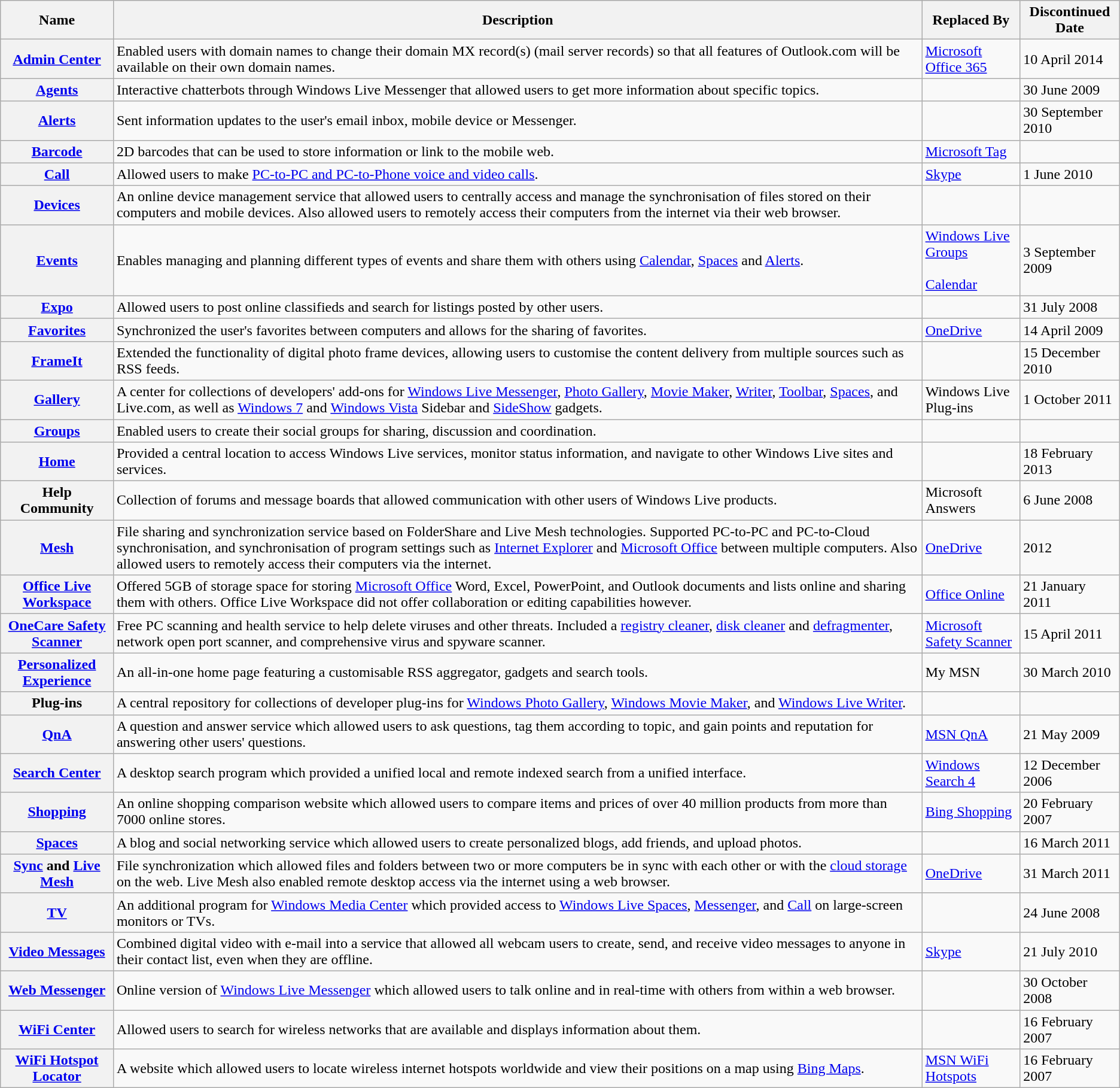<table class="wikitable sortable plainrowheaders">
<tr>
<th>Name</th>
<th>Description</th>
<th>Replaced By</th>
<th>Discontinued Date</th>
</tr>
<tr>
<th scope="row"><a href='#'>Admin Center</a></th>
<td>Enabled users with domain names to change their domain MX record(s) (mail server records) so that all features of Outlook.com will be available on their own domain names.</td>
<td><a href='#'>Microsoft Office 365</a></td>
<td>10 April 2014</td>
</tr>
<tr>
<th scope="row"><a href='#'>Agents</a></th>
<td>Interactive chatterbots through Windows Live Messenger that allowed users to get more information about specific topics.</td>
<td></td>
<td>30 June 2009</td>
</tr>
<tr>
<th scope="row"><a href='#'>Alerts</a></th>
<td>Sent information updates to the user's email inbox, mobile device or Messenger.</td>
<td></td>
<td>30 September 2010</td>
</tr>
<tr>
<th scope="row"><a href='#'>Barcode</a></th>
<td>2D barcodes that can be used to store information or link to the mobile web.</td>
<td><a href='#'>Microsoft Tag</a></td>
<td></td>
</tr>
<tr>
<th scope="row"><a href='#'>Call</a></th>
<td>Allowed users to make <a href='#'>PC-to-PC and PC-to-Phone voice and video calls</a>.</td>
<td><a href='#'>Skype</a></td>
<td>1 June 2010</td>
</tr>
<tr>
<th scope="row"><a href='#'>Devices</a></th>
<td>An online device management service that allowed users to centrally access and manage the synchronisation of files stored on their computers and mobile devices. Also allowed users to remotely access their computers from the internet via their web browser.</td>
<td></td>
<td></td>
</tr>
<tr>
<th scope="row"><a href='#'>Events</a></th>
<td>Enables managing and planning different types of events and share them with others using <a href='#'>Calendar</a>, <a href='#'>Spaces</a> and <a href='#'>Alerts</a>.</td>
<td><a href='#'>Windows Live Groups</a><br><br><a href='#'>Calendar</a></td>
<td>3 September 2009</td>
</tr>
<tr>
<th scope="row"><a href='#'>Expo</a></th>
<td>Allowed users to post online classifieds and search for listings posted by other users.</td>
<td></td>
<td>31 July 2008</td>
</tr>
<tr>
<th scope="row"><a href='#'>Favorites</a></th>
<td>Synchronized the user's favorites between computers and allows for the sharing of favorites.</td>
<td><a href='#'>OneDrive</a></td>
<td>14 April 2009</td>
</tr>
<tr>
<th scope="row"><a href='#'>FrameIt</a></th>
<td>Extended the functionality of digital photo frame devices, allowing users to customise the content delivery from multiple sources such as RSS feeds.</td>
<td></td>
<td>15 December 2010</td>
</tr>
<tr>
<th scope="row"><a href='#'>Gallery</a></th>
<td>A center for collections of developers' add-ons for <a href='#'>Windows Live Messenger</a>, <a href='#'>Photo Gallery</a>, <a href='#'>Movie Maker</a>, <a href='#'>Writer</a>, <a href='#'>Toolbar</a>, <a href='#'>Spaces</a>, and Live.com, as well as <a href='#'>Windows 7</a> and <a href='#'>Windows Vista</a> Sidebar and <a href='#'>SideShow</a> gadgets.</td>
<td>Windows Live Plug-ins<br></td>
<td>1 October 2011</td>
</tr>
<tr>
<th scope="row"><a href='#'>Groups</a></th>
<td>Enabled users to create their social groups for sharing, discussion and coordination.</td>
<td></td>
<td></td>
</tr>
<tr>
<th scope="row"><a href='#'>Home</a></th>
<td>Provided a central location to access Windows Live services, monitor status information, and navigate to other Windows Live sites and services.</td>
<td></td>
<td>18 February 2013</td>
</tr>
<tr>
<th scope="row">Help Community</th>
<td>Collection of forums and message boards that allowed communication with other users of Windows Live products.</td>
<td>Microsoft Answers</td>
<td>6 June 2008</td>
</tr>
<tr>
<th scope="row"><a href='#'>Mesh</a></th>
<td>File sharing and synchronization service based on FolderShare and Live Mesh technologies. Supported PC-to-PC and PC-to-Cloud synchronisation, and synchronisation of program settings such as <a href='#'>Internet Explorer</a> and <a href='#'>Microsoft Office</a> between multiple computers. Also allowed users to remotely access their computers via the internet.</td>
<td><a href='#'>OneDrive</a></td>
<td>2012</td>
</tr>
<tr>
<th scope="row"><a href='#'>Office Live Workspace</a></th>
<td>Offered 5GB of storage space for storing <a href='#'>Microsoft Office</a> Word, Excel, PowerPoint, and Outlook documents and lists online and sharing them with others. Office Live Workspace did not offer collaboration or editing capabilities however.</td>
<td><a href='#'>Office Online</a></td>
<td>21 January 2011</td>
</tr>
<tr>
<th scope="row"><a href='#'>OneCare Safety Scanner</a></th>
<td>Free PC scanning and health service to help delete viruses and other threats. Included a <a href='#'>registry cleaner</a>, <a href='#'>disk cleaner</a> and <a href='#'>defragmenter</a>, network open port scanner, and comprehensive virus and spyware scanner.</td>
<td><a href='#'>Microsoft Safety Scanner</a></td>
<td>15 April 2011</td>
</tr>
<tr>
<th scope="row"><a href='#'>Personalized Experience</a></th>
<td>An all-in-one home page featuring a customisable RSS aggregator, gadgets and search tools.</td>
<td>My MSN</td>
<td>30 March 2010</td>
</tr>
<tr>
<th scope="row">Plug-ins</th>
<td>A central repository for collections of developer plug-ins for <a href='#'>Windows Photo Gallery</a>, <a href='#'>Windows Movie Maker</a>, and <a href='#'>Windows Live Writer</a>.</td>
<td></td>
<td></td>
</tr>
<tr>
<th scope="row"><a href='#'>QnA</a></th>
<td>A question and answer service which allowed users to ask questions, tag them according to topic, and gain points and reputation for answering other users' questions.</td>
<td><a href='#'>MSN QnA</a><br></td>
<td>21 May 2009</td>
</tr>
<tr>
<th scope="row"><a href='#'>Search Center</a></th>
<td>A desktop search program which provided a unified local and remote indexed search from a unified interface.</td>
<td><a href='#'>Windows Search 4</a><br></td>
<td>12 December 2006</td>
</tr>
<tr>
<th scope="row"><a href='#'>Shopping</a></th>
<td>An online shopping comparison website which allowed users to compare items and prices of over 40 million products from more than 7000 online stores.</td>
<td><a href='#'>Bing Shopping</a><br></td>
<td>20 February 2007</td>
</tr>
<tr>
<th scope="row"><a href='#'>Spaces</a></th>
<td>A blog and social networking service which allowed users to create personalized blogs, add friends, and upload photos.</td>
<td></td>
<td>16 March 2011</td>
</tr>
<tr>
<th scope="row"><a href='#'>Sync</a> and <a href='#'>Live Mesh</a></th>
<td>File synchronization which allowed files and folders between two or more computers be in sync with each other or with the <a href='#'>cloud storage</a> on the web. Live Mesh also enabled remote desktop access via the internet using a web browser.</td>
<td><a href='#'>OneDrive</a></td>
<td>31 March 2011</td>
</tr>
<tr>
<th scope="row"><a href='#'>TV</a></th>
<td>An additional program for <a href='#'>Windows Media Center</a> which provided access to <a href='#'>Windows Live Spaces</a>, <a href='#'>Messenger</a>, and <a href='#'>Call</a> on large-screen monitors or TVs.</td>
<td></td>
<td>24 June 2008</td>
</tr>
<tr>
<th scope="row"><a href='#'>Video Messages</a></th>
<td>Combined digital video with e-mail into a service that allowed all webcam users to create, send, and receive video messages to anyone in their contact list, even when they are offline.</td>
<td><a href='#'>Skype</a></td>
<td>21 July 2010</td>
</tr>
<tr>
<th scope="row"><a href='#'>Web Messenger</a></th>
<td>Online version of <a href='#'>Windows Live Messenger</a> which allowed users to talk online and in real-time with others from within a web browser.</td>
<td></td>
<td>30 October 2008</td>
</tr>
<tr>
<th scope="row"><a href='#'>WiFi Center</a></th>
<td>Allowed users to search for wireless networks that are available and displays information about them.</td>
<td></td>
<td>16 February 2007</td>
</tr>
<tr>
<th scope="row"><a href='#'>WiFi Hotspot Locator</a></th>
<td>A website which allowed users to locate wireless internet hotspots worldwide and view their positions on a map using <a href='#'>Bing Maps</a>.</td>
<td><a href='#'>MSN WiFi Hotspots</a><br></td>
<td>16 February 2007</td>
</tr>
</table>
